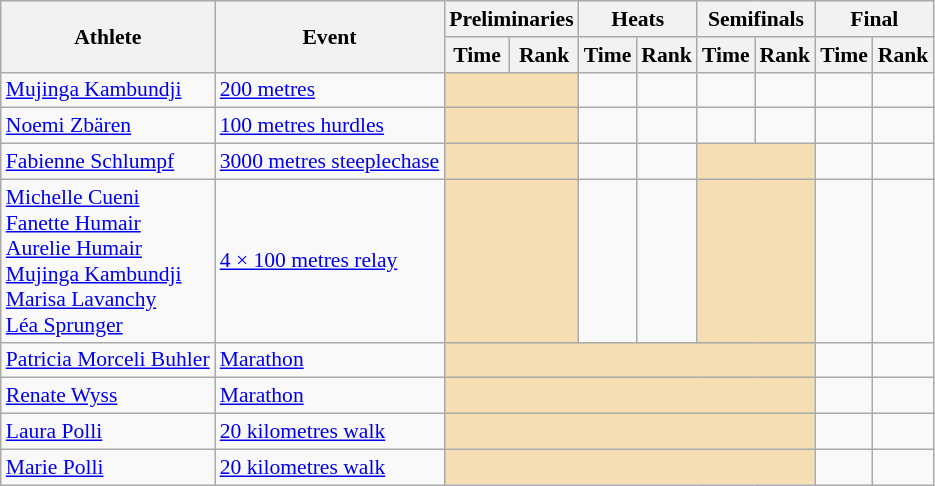<table class=wikitable style="font-size:90%;">
<tr>
<th rowspan="2">Athlete</th>
<th rowspan="2">Event</th>
<th colspan="2">Preliminaries</th>
<th colspan="2">Heats</th>
<th colspan="2">Semifinals</th>
<th colspan="2">Final</th>
</tr>
<tr>
<th>Time</th>
<th>Rank</th>
<th>Time</th>
<th>Rank</th>
<th>Time</th>
<th>Rank</th>
<th>Time</th>
<th>Rank</th>
</tr>
<tr style="border-top: single;">
<td><a href='#'>Mujinga Kambundji</a></td>
<td><a href='#'>200 metres</a></td>
<td colspan= 2 bgcolor="wheat"></td>
<td align=center></td>
<td align=center></td>
<td align=center></td>
<td align=center></td>
<td align=center></td>
<td align=center></td>
</tr>
<tr style="border-top: single;">
<td><a href='#'>Noemi Zbären</a></td>
<td><a href='#'>100 metres hurdles</a></td>
<td colspan= 2 bgcolor="wheat"></td>
<td align=center></td>
<td align=center></td>
<td align=center></td>
<td align=center></td>
<td align=center></td>
<td align=center></td>
</tr>
<tr style="border-top: single;">
<td><a href='#'>Fabienne Schlumpf</a></td>
<td><a href='#'>3000 metres steeplechase</a></td>
<td colspan= 2 bgcolor="wheat"></td>
<td align=center></td>
<td align=center></td>
<td colspan= 2 bgcolor="wheat"></td>
<td align=center></td>
<td align=center></td>
</tr>
<tr style="border-top: single;">
<td><a href='#'>Michelle Cueni</a><br><a href='#'>Fanette Humair</a><br><a href='#'>Aurelie Humair</a><br><a href='#'>Mujinga Kambundji</a><br><a href='#'>Marisa Lavanchy</a><br><a href='#'>Léa Sprunger</a></td>
<td><a href='#'>4 × 100 metres relay</a></td>
<td colspan= 2 bgcolor="wheat"></td>
<td align=center></td>
<td align=center></td>
<td colspan= 2 bgcolor="wheat"></td>
<td align=center></td>
<td align=center></td>
</tr>
<tr style="border-top: single;">
<td><a href='#'>Patricia Morceli Buhler</a></td>
<td><a href='#'>Marathon</a></td>
<td colspan= 6 bgcolor="wheat"></td>
<td align=center></td>
<td align=center></td>
</tr>
<tr style="border-top: single;">
<td><a href='#'>Renate Wyss</a></td>
<td><a href='#'>Marathon</a></td>
<td colspan= 6 bgcolor="wheat"></td>
<td align=center></td>
<td align=center></td>
</tr>
<tr style="border-top: single;">
<td><a href='#'>Laura Polli</a></td>
<td><a href='#'>20 kilometres walk</a></td>
<td colspan= 6 bgcolor="wheat"></td>
<td align=center></td>
<td align=center></td>
</tr>
<tr style="border-top: single;">
<td><a href='#'>Marie Polli</a></td>
<td><a href='#'>20 kilometres walk</a></td>
<td colspan= 6 bgcolor="wheat"></td>
<td align=center></td>
<td align=center></td>
</tr>
</table>
